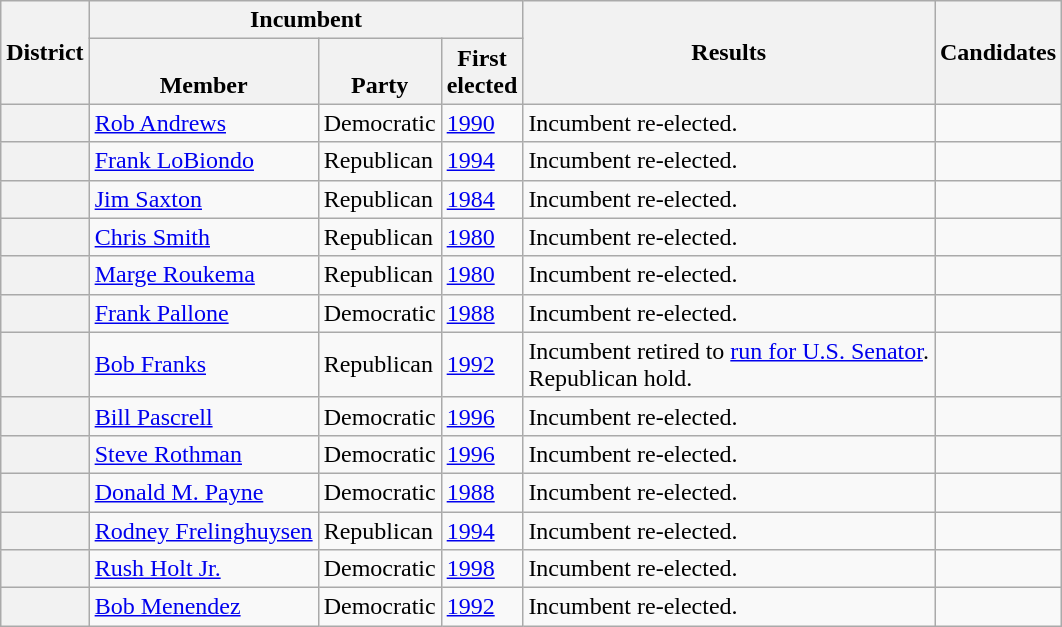<table class="wikitable sortable">
<tr>
<th rowspan=2>District</th>
<th colspan=3>Incumbent</th>
<th rowspan=2>Results</th>
<th rowspan=2 class="unsortable">Candidates</th>
</tr>
<tr valign=bottom>
<th>Member</th>
<th>Party</th>
<th>First<br>elected</th>
</tr>
<tr>
<th></th>
<td><a href='#'>Rob Andrews</a></td>
<td>Democratic</td>
<td><a href='#'>1990</a></td>
<td>Incumbent re-elected.</td>
<td nowrap></td>
</tr>
<tr>
<th></th>
<td><a href='#'>Frank LoBiondo</a></td>
<td>Republican</td>
<td><a href='#'>1994</a></td>
<td>Incumbent re-elected.</td>
<td nowrap></td>
</tr>
<tr>
<th></th>
<td><a href='#'>Jim Saxton</a></td>
<td>Republican</td>
<td><a href='#'>1984</a></td>
<td>Incumbent re-elected.</td>
<td nowrap></td>
</tr>
<tr>
<th></th>
<td><a href='#'>Chris Smith</a></td>
<td>Republican</td>
<td><a href='#'>1980</a></td>
<td>Incumbent re-elected.</td>
<td nowrap></td>
</tr>
<tr>
<th></th>
<td><a href='#'>Marge Roukema</a></td>
<td>Republican</td>
<td><a href='#'>1980</a></td>
<td>Incumbent re-elected.</td>
<td nowrap></td>
</tr>
<tr>
<th></th>
<td><a href='#'>Frank Pallone</a></td>
<td>Democratic</td>
<td><a href='#'>1988</a></td>
<td>Incumbent re-elected.</td>
<td nowrap></td>
</tr>
<tr>
<th></th>
<td><a href='#'>Bob Franks</a></td>
<td>Republican</td>
<td><a href='#'>1992</a></td>
<td>Incumbent retired to <a href='#'>run for U.S. Senator</a>.<br>Republican hold.</td>
<td nowrap></td>
</tr>
<tr>
<th></th>
<td><a href='#'>Bill Pascrell</a></td>
<td>Democratic</td>
<td><a href='#'>1996</a></td>
<td>Incumbent re-elected.</td>
<td nowrap></td>
</tr>
<tr>
<th></th>
<td><a href='#'>Steve Rothman</a></td>
<td>Democratic</td>
<td><a href='#'>1996</a></td>
<td>Incumbent re-elected.</td>
<td nowrap></td>
</tr>
<tr>
<th></th>
<td><a href='#'>Donald M. Payne</a></td>
<td>Democratic</td>
<td><a href='#'>1988</a></td>
<td>Incumbent re-elected.</td>
<td nowrap></td>
</tr>
<tr>
<th></th>
<td><a href='#'>Rodney Frelinghuysen</a></td>
<td>Republican</td>
<td><a href='#'>1994</a></td>
<td>Incumbent re-elected.</td>
<td nowrap></td>
</tr>
<tr>
<th></th>
<td><a href='#'>Rush Holt Jr.</a></td>
<td>Democratic</td>
<td><a href='#'>1998</a></td>
<td>Incumbent re-elected.</td>
<td nowrap></td>
</tr>
<tr>
<th></th>
<td><a href='#'>Bob Menendez</a></td>
<td>Democratic</td>
<td><a href='#'>1992</a></td>
<td>Incumbent re-elected.</td>
<td nowrap></td>
</tr>
</table>
